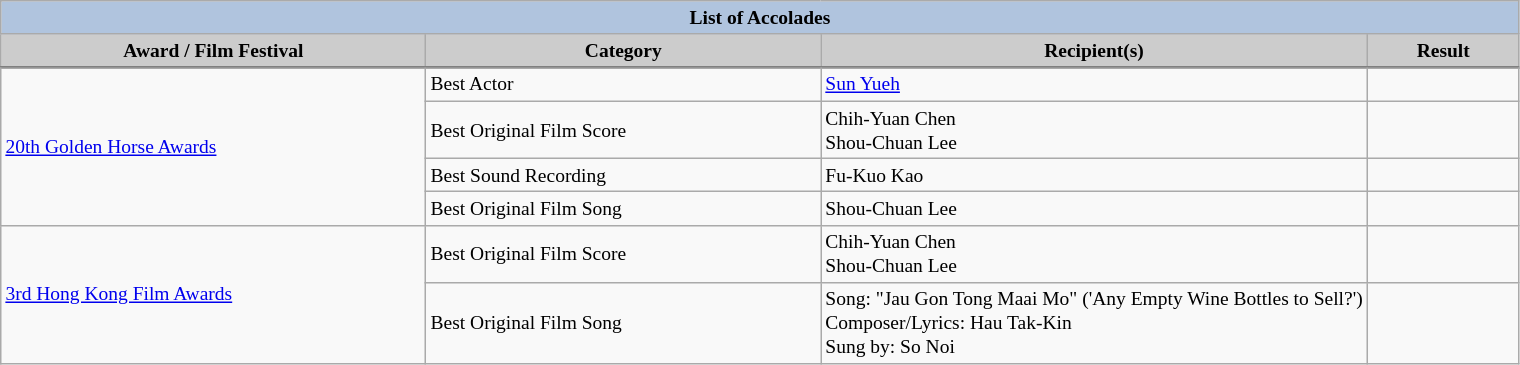<table class="wikitable" style="font-size:small;" ;>
<tr style="text-align:center;">
<th colspan=4 style="background:#B0C4DE;">List of Accolades</th>
</tr>
<tr style="text-align:center;">
<th style="background:#ccc; width:28%;">Award / Film Festival</th>
<th style="background:#ccc; width:26%;">Category</th>
<th style="background:#ccc; width:36%;">Recipient(s)</th>
<th style="background:#ccc; width:10%;">Result</th>
</tr>
<tr style="border-top:2px solid gray;">
</tr>
<tr>
<td rowspan="4"><a href='#'>20th Golden Horse Awards</a></td>
<td>Best Actor</td>
<td><a href='#'>Sun Yueh</a></td>
<td></td>
</tr>
<tr>
<td>Best Original Film Score</td>
<td>Chih-Yuan Chen<br>Shou-Chuan Lee</td>
<td></td>
</tr>
<tr>
<td>Best Sound Recording</td>
<td>Fu-Kuo Kao</td>
<td></td>
</tr>
<tr>
<td>Best Original Film Song</td>
<td>Shou-Chuan Lee</td>
<td></td>
</tr>
<tr>
<td rowspan="2"><a href='#'>3rd Hong Kong Film Awards</a></td>
<td>Best Original Film Score</td>
<td>Chih-Yuan Chen<br>Shou-Chuan Lee</td>
<td></td>
</tr>
<tr>
<td>Best Original Film Song</td>
<td>Song: "Jau Gon Tong Maai Mo" ('Any Empty Wine Bottles to Sell?')<br>Composer/Lyrics: Hau Tak-Kin
<br>Sung by: So Noi</td>
<td></td>
</tr>
</table>
